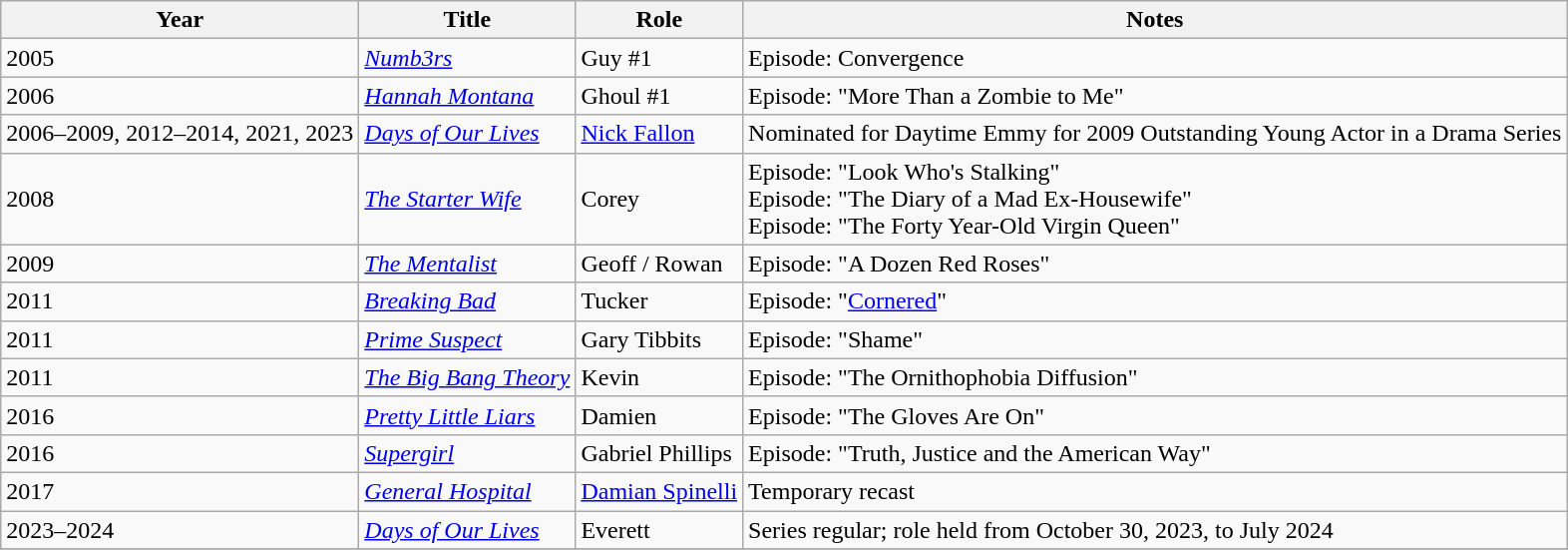<table class="wikitable sortable">
<tr>
<th>Year</th>
<th>Title</th>
<th>Role</th>
<th class="unsortable">Notes</th>
</tr>
<tr>
<td>2005</td>
<td><em><a href='#'>Numb3rs</a></em></td>
<td>Guy #1</td>
<td>Episode: Convergence</td>
</tr>
<tr>
<td>2006</td>
<td><em><a href='#'>Hannah Montana</a></em></td>
<td>Ghoul #1</td>
<td>Episode: "More Than a Zombie to Me"</td>
</tr>
<tr>
<td>2006–2009, 2012–2014, 2021, 2023</td>
<td><em><a href='#'>Days of Our Lives</a></em></td>
<td><a href='#'>Nick Fallon</a></td>
<td>Nominated for Daytime Emmy for 2009 Outstanding Young Actor in a Drama Series</td>
</tr>
<tr>
<td>2008</td>
<td><em><a href='#'>The Starter Wife</a></em></td>
<td>Corey</td>
<td>Episode: "Look Who's Stalking"<br>Episode: "The Diary of a Mad Ex-Housewife"<br>Episode: "The Forty Year-Old Virgin Queen"</td>
</tr>
<tr>
<td>2009</td>
<td><em><a href='#'>The Mentalist</a></em></td>
<td>Geoff / Rowan</td>
<td>Episode: "A Dozen Red Roses"</td>
</tr>
<tr>
<td>2011</td>
<td><em><a href='#'>Breaking Bad</a></em></td>
<td>Tucker</td>
<td>Episode: "<a href='#'>Cornered</a>"</td>
</tr>
<tr>
<td>2011</td>
<td><em><a href='#'>Prime Suspect</a></em></td>
<td>Gary Tibbits</td>
<td>Episode: "Shame"</td>
</tr>
<tr>
<td>2011</td>
<td><em><a href='#'>The Big Bang Theory</a></em></td>
<td>Kevin</td>
<td>Episode: "The Ornithophobia Diffusion"</td>
</tr>
<tr>
<td>2016</td>
<td><em><a href='#'>Pretty Little Liars</a></em></td>
<td>Damien</td>
<td>Episode: "The Gloves Are On"</td>
</tr>
<tr>
<td>2016</td>
<td><em><a href='#'>Supergirl</a></em></td>
<td>Gabriel Phillips</td>
<td>Episode: "Truth, Justice and the American Way"</td>
</tr>
<tr>
<td>2017</td>
<td><em><a href='#'>General Hospital</a></em></td>
<td><a href='#'>Damian Spinelli</a></td>
<td>Temporary recast</td>
</tr>
<tr>
<td>2023–2024</td>
<td><em><a href='#'>Days of Our Lives</a></em></td>
<td>Everett</td>
<td>Series regular; role held from October 30, 2023, to July 2024</td>
</tr>
<tr>
</tr>
</table>
